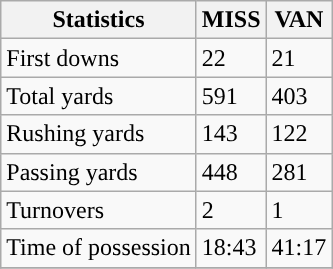<table class="wikitable">
<tr>
<th>Statistics</th>
<th>MISS</th>
<th>VAN</th>
</tr>
<tr>
<td>First downs</td>
<td>22</td>
<td>21</td>
</tr>
<tr>
<td>Total yards</td>
<td>591</td>
<td>403</td>
</tr>
<tr>
<td>Rushing yards</td>
<td>143</td>
<td>122</td>
</tr>
<tr>
<td>Passing yards</td>
<td>448</td>
<td>281</td>
</tr>
<tr>
<td>Turnovers</td>
<td>2</td>
<td>1</td>
</tr>
<tr>
<td>Time of possession</td>
<td>18:43</td>
<td>41:17</td>
</tr>
<tr>
</tr>
</table>
